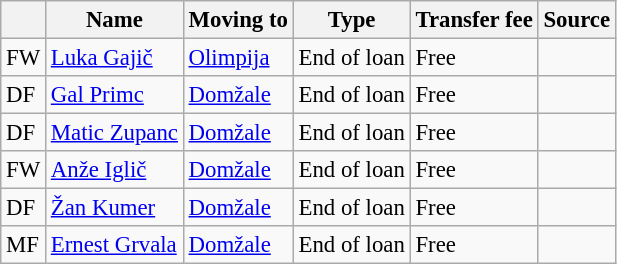<table class="wikitable sortable" style="font-size:95%;">
<tr>
<th></th>
<th>Name</th>
<th>Moving to</th>
<th>Type</th>
<th>Transfer fee</th>
<th>Source</th>
</tr>
<tr>
<td>FW</td>
<td> <a href='#'>Luka Gajič</a></td>
<td><a href='#'>Olimpija</a></td>
<td>End of loan</td>
<td>Free</td>
<td></td>
</tr>
<tr>
<td>DF</td>
<td> <a href='#'>Gal Primc</a></td>
<td><a href='#'>Domžale</a></td>
<td>End of loan</td>
<td>Free</td>
<td></td>
</tr>
<tr>
<td>DF</td>
<td> <a href='#'>Matic Zupanc</a></td>
<td><a href='#'>Domžale</a></td>
<td>End of loan</td>
<td>Free</td>
<td></td>
</tr>
<tr>
<td>FW</td>
<td> <a href='#'>Anže Iglič</a></td>
<td><a href='#'>Domžale</a></td>
<td>End of loan</td>
<td>Free</td>
<td></td>
</tr>
<tr>
<td>DF</td>
<td> <a href='#'>Žan Kumer</a></td>
<td><a href='#'>Domžale</a></td>
<td>End of loan</td>
<td>Free</td>
<td></td>
</tr>
<tr>
<td>MF</td>
<td> <a href='#'>Ernest Grvala</a></td>
<td><a href='#'>Domžale</a></td>
<td>End of loan</td>
<td>Free</td>
<td></td>
</tr>
</table>
